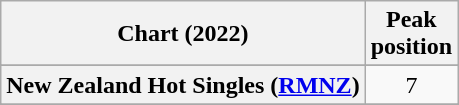<table class="wikitable sortable plainrowheaders" style="text-align:center">
<tr>
<th scope="col">Chart (2022)</th>
<th scope="col">Peak<br>position</th>
</tr>
<tr>
</tr>
<tr>
</tr>
<tr>
<th scope="row">New Zealand Hot Singles (<a href='#'>RMNZ</a>)</th>
<td>7</td>
</tr>
<tr>
</tr>
<tr>
</tr>
<tr>
</tr>
<tr>
</tr>
</table>
